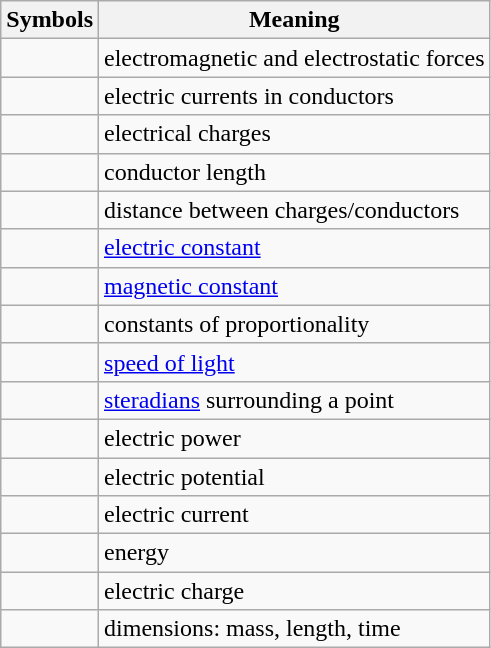<table class="wikitable floatright">
<tr>
<th>Symbols</th>
<th>Meaning</th>
</tr>
<tr>
<td style="text-align:center;"></td>
<td>electromagnetic and electrostatic forces</td>
</tr>
<tr>
<td style="text-align:center;"></td>
<td>electric currents in conductors</td>
</tr>
<tr>
<td style="text-align:center;"></td>
<td>electrical charges</td>
</tr>
<tr>
<td style="text-align:center;"></td>
<td>conductor length</td>
</tr>
<tr>
<td style="text-align:center;"></td>
<td>distance between charges/conductors</td>
</tr>
<tr>
<td style="text-align:center;"></td>
<td><a href='#'>electric constant</a></td>
</tr>
<tr>
<td style="text-align:center;"></td>
<td><a href='#'>magnetic constant</a></td>
</tr>
<tr>
<td style="text-align:center;"></td>
<td>constants of proportionality</td>
</tr>
<tr>
<td style="text-align:center;"></td>
<td><a href='#'>speed of light</a></td>
</tr>
<tr>
<td style="text-align:center;"></td>
<td><a href='#'>steradians</a> surrounding a point</td>
</tr>
<tr>
<td style="text-align:center;"></td>
<td>electric power</td>
</tr>
<tr>
<td style="text-align:center;"></td>
<td>electric potential</td>
</tr>
<tr>
<td style="text-align:center;"></td>
<td>electric current</td>
</tr>
<tr>
<td style="text-align:center;"></td>
<td>energy</td>
</tr>
<tr>
<td style="text-align:center;"></td>
<td>electric charge</td>
</tr>
<tr>
<td style="text-align:center;"></td>
<td>dimensions: mass, length, time</td>
</tr>
</table>
